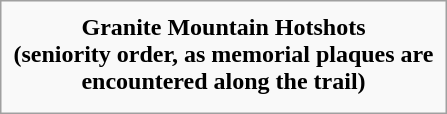<table style="margin:0 0 .75em .75em; border:1px solid #a0a0a0; padding:5px; white-space:nowrap; background:#F9F9F9;">
<tr>
<th scope="col">Granite Mountain Hotshots<br>(seniority order, as memorial plaques are<br> encountered along the trail)</th>
</tr>
<tr>
<td></td>
</tr>
</table>
